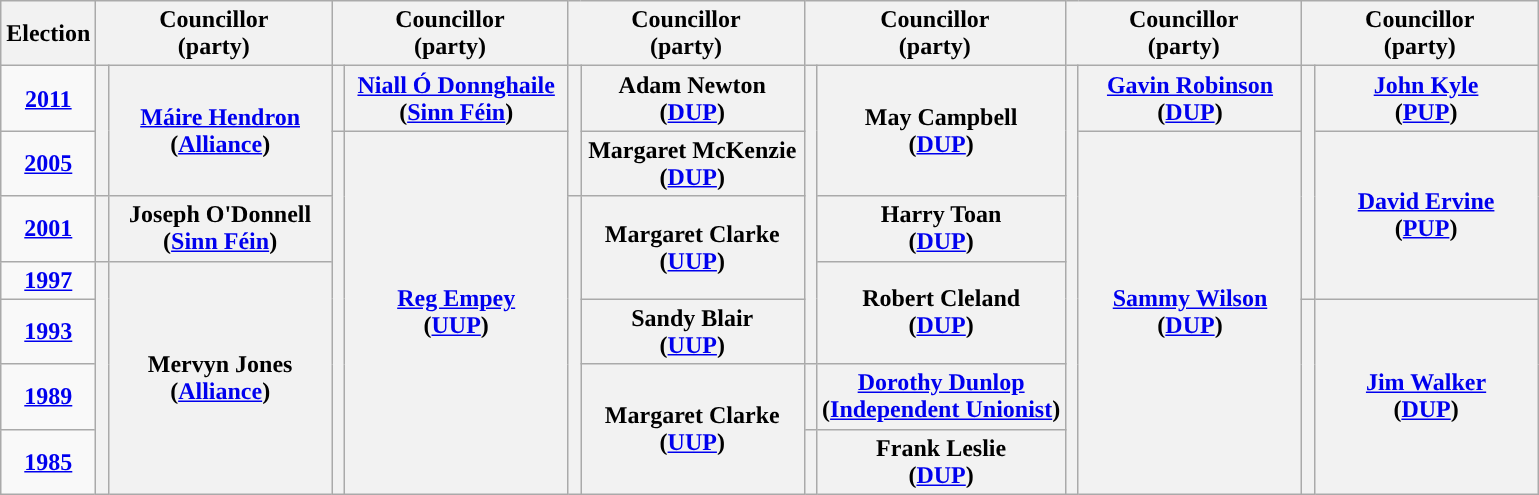<table class="wikitable" style="text-align:center">
<tr>
<th scope="col" width="50">Election</th>
<th scope="col" width="150" colspan = "2">Councillor<br> (party)</th>
<th scope="col" width="150" colspan = "2">Councillor<br> (party)</th>
<th scope="col" width="150" colspan = "2">Councillor<br> (party)</th>
<th scope="col" width="150" colspan = "2">Councillor<br> (party)</th>
<th scope="col" width="150" colspan = "2">Councillor<br> (party)</th>
<th scope="col" width="150" colspan = "2">Councillor<br> (party)</th>
</tr>
<tr>
<td><strong><a href='#'>2011</a></strong></td>
<th rowspan="2" width="1" style="background-color: "></th>
<th rowspan = "2"><a href='#'>Máire Hendron</a> <br> (<a href='#'>Alliance</a>)</th>
<th rowspan="1" width="1" style="background-color: "></th>
<th rowspan = "1"><a href='#'>Niall Ó Donnghaile</a> <br>  (<a href='#'>Sinn Féin</a>)</th>
<th rowspan="2" width="1" style="background-color: "></th>
<th rowspan = "1">Adam Newton <br> (<a href='#'>DUP</a>)</th>
<th rowspan="5" width="1" style="background-color: "></th>
<th rowspan = "2">May Campbell <br> (<a href='#'>DUP</a>)</th>
<th rowspan="7" width="1" style="background-color: "></th>
<th rowspan = "1"><a href='#'>Gavin Robinson</a> <br> (<a href='#'>DUP</a>)</th>
<th rowspan="4" width="1" style="background-color: "></th>
<th rowspan = "1"><a href='#'>John Kyle</a> <br> (<a href='#'>PUP</a>)</th>
</tr>
<tr>
<td><strong><a href='#'>2005</a></strong></td>
<th rowspan="6" width="1" style="background-color: "></th>
<th rowspan = "6"><a href='#'>Reg Empey</a> <br> (<a href='#'>UUP</a>)</th>
<th rowspan = "1">Margaret McKenzie <br> (<a href='#'>DUP</a>)</th>
<th rowspan = "6"><a href='#'>Sammy Wilson</a> <br> (<a href='#'>DUP</a>)</th>
<th rowspan = "3"><a href='#'>David Ervine</a> <br> (<a href='#'>PUP</a>)</th>
</tr>
<tr>
<td><strong><a href='#'>2001</a></strong></td>
<th rowspan="1" width="1" style="background-color: "></th>
<th rowspan = "1">Joseph O'Donnell <br>  (<a href='#'>Sinn Féin</a>)</th>
<th rowspan="5" width="1" style="background-color: "></th>
<th rowspan = "2">Margaret Clarke <br> (<a href='#'>UUP</a>)</th>
<th rowspan = "1">Harry Toan <br> (<a href='#'>DUP</a>)</th>
</tr>
<tr>
<td><strong><a href='#'>1997</a></strong></td>
<th rowspan="4" width="1" style="background-color: "></th>
<th rowspan = "4">Mervyn Jones <br> (<a href='#'>Alliance</a>)</th>
<th rowspan = "2">Robert Cleland <br> (<a href='#'>DUP</a>)</th>
</tr>
<tr>
<td><strong><a href='#'>1993</a></strong></td>
<th rowspan = "1">Sandy Blair <br> (<a href='#'>UUP</a>)</th>
<th rowspan="3" width="1" style="background-color: "></th>
<th rowspan = "3"><a href='#'>Jim Walker</a> <br> (<a href='#'>DUP</a>)</th>
</tr>
<tr>
<td><strong><a href='#'>1989</a></strong></td>
<th rowspan = "2">Margaret Clarke <br> (<a href='#'>UUP</a>)</th>
<th rowspan="1" width="1" style="background-color: "></th>
<th rowspan = "1"><a href='#'>Dorothy Dunlop</a> <br> (<a href='#'>Independent Unionist</a>)</th>
</tr>
<tr>
<td><strong><a href='#'>1985</a></strong></td>
<th rowspan="1" width="1" style="background-color: "></th>
<th rowspan = "1">Frank Leslie <br> (<a href='#'>DUP</a>)</th>
</tr>
</table>
